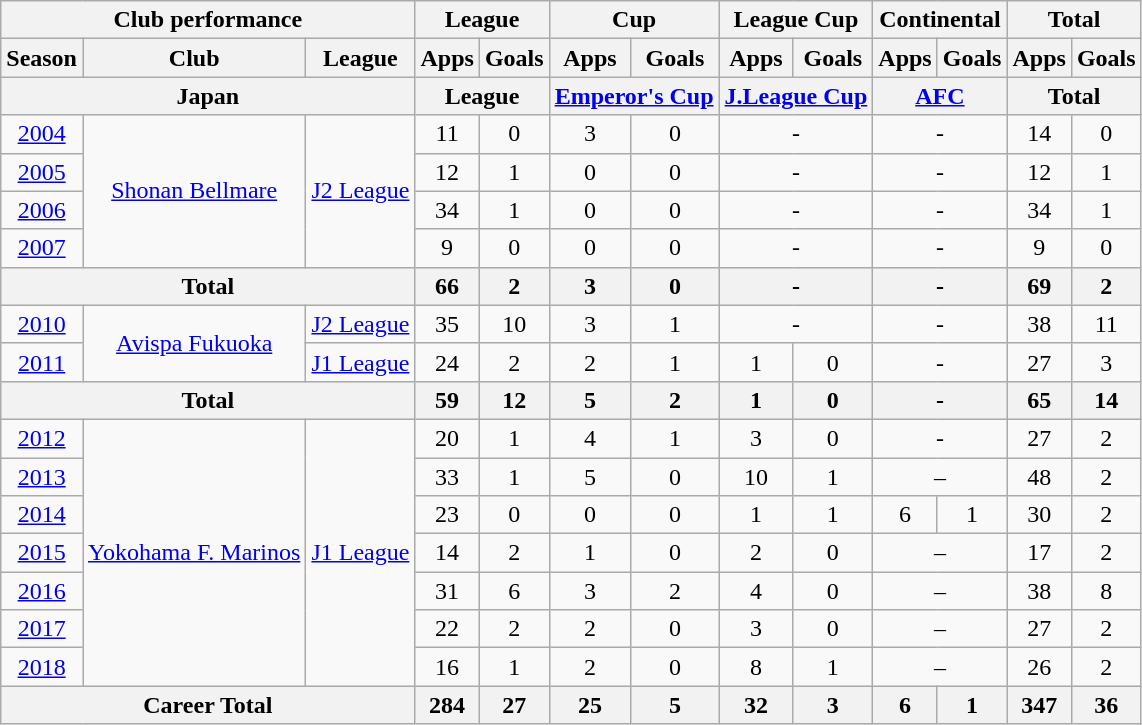<table class="wikitable" style="text-align:center;">
<tr>
<th colspan=3>Club performance</th>
<th colspan=2>League</th>
<th colspan=2>Cup</th>
<th colspan=2>League Cup</th>
<th colspan=2>Continental</th>
<th colspan=2>Total</th>
</tr>
<tr>
<th>Season</th>
<th>Club</th>
<th>League</th>
<th>Apps</th>
<th>Goals</th>
<th>Apps</th>
<th>Goals</th>
<th>Apps</th>
<th>Goals</th>
<th>Apps</th>
<th>Goals</th>
<th>Apps</th>
<th>Goals</th>
</tr>
<tr>
<th colspan=3>Japan</th>
<th colspan=2>League</th>
<th colspan=2><a href='#'>Emperor's Cup</a></th>
<th colspan=2><a href='#'>J.League Cup</a></th>
<th colspan=2><a href='#'>AFC</a></th>
<th colspan=2>Total</th>
</tr>
<tr>
<td><a href='#'>2004</a></td>
<td rowspan="4"><a href='#'>Shonan Bellmare</a></td>
<td rowspan="4"><a href='#'>J2 League</a></td>
<td>11</td>
<td>0</td>
<td>3</td>
<td>0</td>
<td colspan="2">-</td>
<td colspan="2">-</td>
<td>14</td>
<td>0</td>
</tr>
<tr>
<td><a href='#'>2005</a></td>
<td>12</td>
<td>1</td>
<td>0</td>
<td>0</td>
<td colspan="2">-</td>
<td colspan="2">-</td>
<td>12</td>
<td>1</td>
</tr>
<tr>
<td><a href='#'>2006</a></td>
<td>34</td>
<td>1</td>
<td>0</td>
<td>0</td>
<td colspan="2">-</td>
<td colspan="2">-</td>
<td>34</td>
<td>1</td>
</tr>
<tr>
<td><a href='#'>2007</a></td>
<td>9</td>
<td>0</td>
<td>0</td>
<td>0</td>
<td colspan="2">-</td>
<td colspan="2">-</td>
<td>9</td>
<td>0</td>
</tr>
<tr>
<th colspan=3>Total</th>
<th>66</th>
<th>2</th>
<th>3</th>
<th>0</th>
<th colspan="2">-</th>
<th colspan="2">-</th>
<th>69</th>
<th>2</th>
</tr>
<tr>
<td><a href='#'>2010</a></td>
<td rowspan="2"><a href='#'>Avispa Fukuoka</a></td>
<td><a href='#'>J2 League</a></td>
<td>35</td>
<td>10</td>
<td>3</td>
<td>1</td>
<td colspan="2">-</td>
<td colspan="2">-</td>
<td>38</td>
<td>11</td>
</tr>
<tr>
<td><a href='#'>2011</a></td>
<td><a href='#'>J1 League</a></td>
<td>24</td>
<td>2</td>
<td>2</td>
<td>1</td>
<td>1</td>
<td>0</td>
<td colspan="2">-</td>
<td>27</td>
<td>3</td>
</tr>
<tr>
<th colspan=3>Total</th>
<th>59</th>
<th>12</th>
<th>5</th>
<th>2</th>
<th>1</th>
<th>0</th>
<th colspan="2">-</th>
<th>65</th>
<th>14</th>
</tr>
<tr>
<td><a href='#'>2012</a></td>
<td rowspan="7"><a href='#'>Yokohama F. Marinos</a></td>
<td rowspan="7"><a href='#'>J1 League</a></td>
<td>20</td>
<td>1</td>
<td>4</td>
<td>1</td>
<td>3</td>
<td>0</td>
<td colspan="2">-</td>
<td>27</td>
<td>2</td>
</tr>
<tr>
<td><a href='#'>2013</a></td>
<td>33</td>
<td>1</td>
<td>5</td>
<td>0</td>
<td>10</td>
<td>1</td>
<td colspan="2">–</td>
<td>48</td>
<td>2</td>
</tr>
<tr>
<td><a href='#'>2014</a></td>
<td>23</td>
<td>0</td>
<td>0</td>
<td>0</td>
<td>1</td>
<td>1</td>
<td>6</td>
<td>1</td>
<td>30</td>
<td>2</td>
</tr>
<tr>
<td><a href='#'>2015</a></td>
<td>14</td>
<td>2</td>
<td>1</td>
<td>0</td>
<td>2</td>
<td>0</td>
<td colspan="2">–</td>
<td>17</td>
<td>2</td>
</tr>
<tr>
<td><a href='#'>2016</a></td>
<td>31</td>
<td>6</td>
<td>3</td>
<td>2</td>
<td>4</td>
<td>0</td>
<td colspan="2">–</td>
<td>38</td>
<td>8</td>
</tr>
<tr>
<td><a href='#'>2017</a></td>
<td>22</td>
<td>2</td>
<td>2</td>
<td>0</td>
<td>3</td>
<td>0</td>
<td colspan="2">–</td>
<td>27</td>
<td>2</td>
</tr>
<tr>
<td><a href='#'>2018</a></td>
<td>16</td>
<td>1</td>
<td>2</td>
<td>0</td>
<td>8</td>
<td>1</td>
<td colspan="2">–</td>
<td>26</td>
<td>2</td>
</tr>
<tr>
<th colspan=3>Career Total</th>
<th>284</th>
<th>27</th>
<th>25</th>
<th>5</th>
<th>32</th>
<th>3</th>
<th>6</th>
<th>1</th>
<th>347</th>
<th>36</th>
</tr>
</table>
